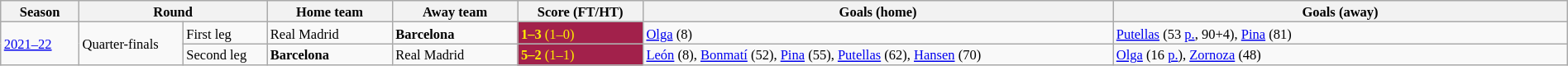<table class="wikitable" style="width:100%; margin:0 left; font-size: 11px">
<tr>
<th width="5%">Season</th>
<th colspan="2" style="width:12%;">Round</th>
<th width="8%">Home team</th>
<th width="8%">Away team</th>
<th width="8%">Score (FT/HT)</th>
<th style="width:30%;">Goals (home)</th>
<th width="30">Goals (away)</th>
</tr>
<tr>
<td rowspan="2"><a href='#'>2021–22</a></td>
<td rowspan="2">Quarter-finals</td>
<td>First leg</td>
<td>Real Madrid</td>
<td><strong>Barcelona</strong></td>
<td style="color:#fff000; background:#A2214B"><strong>1–3</strong> (1–0)</td>
<td><a href='#'>Olga</a> (8)</td>
<td><a href='#'>Putellas</a> (53 <a href='#'>p.</a>, 90+4), <a href='#'>Pina</a> (81)</td>
</tr>
<tr>
<td>Second leg</td>
<td><strong>Barcelona</strong></td>
<td>Real Madrid</td>
<td style="color:#fff000; background:#A2214B"><strong>5–2</strong> (1–1)</td>
<td><a href='#'>León</a> (8), <a href='#'>Bonmatí</a> (52), <a href='#'>Pina</a> (55), <a href='#'>Putellas</a> (62), <a href='#'>Hansen</a> (70)</td>
<td><a href='#'>Olga</a> (16 <a href='#'>p.</a>), <a href='#'>Zornoza</a> (48)</td>
</tr>
</table>
